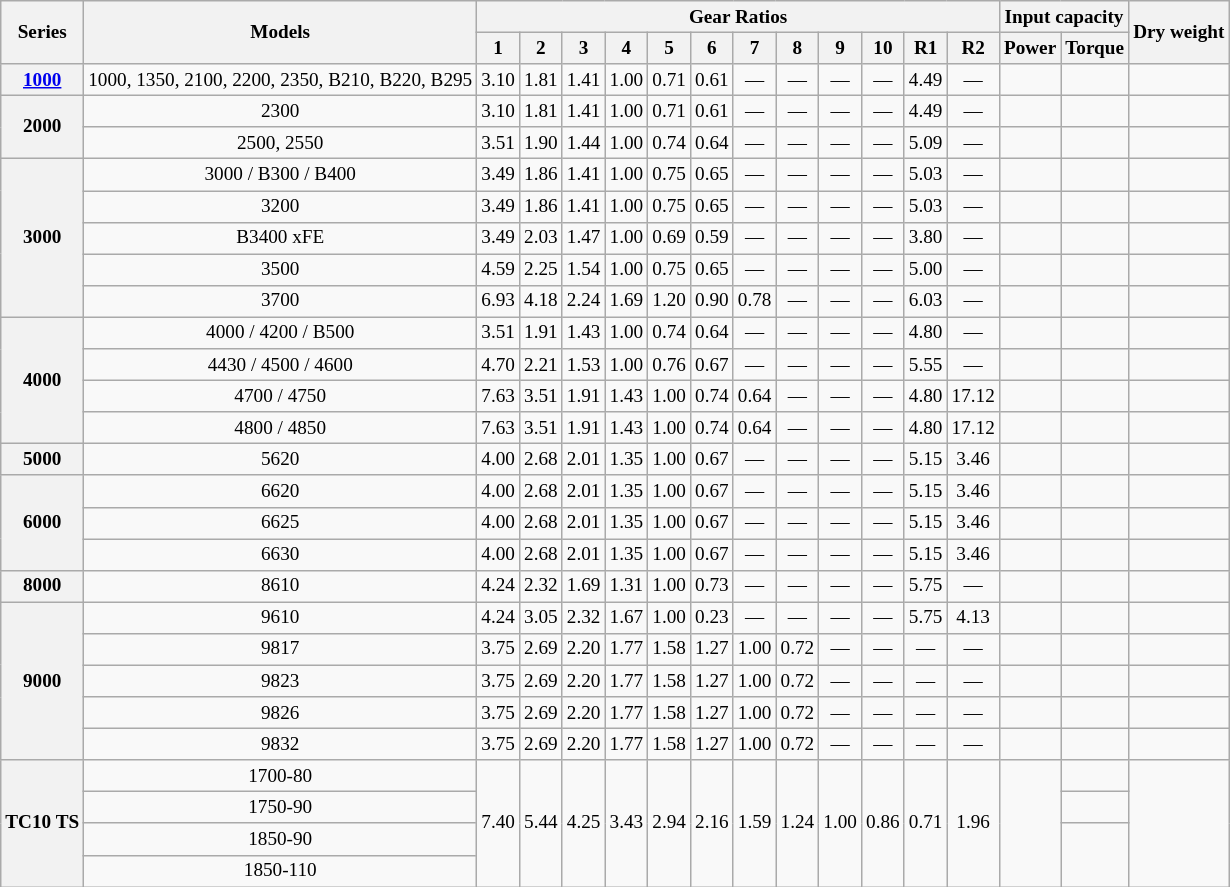<table class="wikitable sortable" style="font-size:80%;text-align:center;">
<tr>
<th rowspan=2>Series</th>
<th rowspan=2>Models</th>
<th colspan=12>Gear Ratios</th>
<th colspan=2>Input capacity</th>
<th rowspan=2>Dry weight</th>
</tr>
<tr>
<th>1</th>
<th>2</th>
<th>3</th>
<th>4</th>
<th>5</th>
<th>6</th>
<th>7</th>
<th>8</th>
<th>9</th>
<th>10</th>
<th>R1</th>
<th>R2</th>
<th>Power</th>
<th>Torque</th>
</tr>
<tr>
<th><a href='#'>1000</a></th>
<td>1000, 1350, 2100, 2200, 2350, B210, B220, B295</td>
<td>3.10</td>
<td>1.81</td>
<td>1.41</td>
<td>1.00</td>
<td>0.71</td>
<td>0.61</td>
<td>—</td>
<td>—</td>
<td>—</td>
<td>—</td>
<td>4.49</td>
<td>—</td>
<td></td>
<td></td>
<td></td>
</tr>
<tr>
<th rowspan=2>2000</th>
<td>2300</td>
<td>3.10</td>
<td>1.81</td>
<td>1.41</td>
<td>1.00</td>
<td>0.71</td>
<td>0.61</td>
<td>—</td>
<td>—</td>
<td>—</td>
<td>—</td>
<td>4.49</td>
<td>—</td>
<td></td>
<td></td>
<td></td>
</tr>
<tr>
<td>2500, 2550</td>
<td>3.51</td>
<td>1.90</td>
<td>1.44</td>
<td>1.00</td>
<td>0.74</td>
<td>0.64</td>
<td>—</td>
<td>—</td>
<td>—</td>
<td>—</td>
<td>5.09</td>
<td>—</td>
<td></td>
<td></td>
<td></td>
</tr>
<tr>
<th rowspan=5>3000</th>
<td>3000 / B300 / B400</td>
<td>3.49</td>
<td>1.86</td>
<td>1.41</td>
<td>1.00</td>
<td>0.75</td>
<td>0.65</td>
<td>—</td>
<td>—</td>
<td>—</td>
<td>—</td>
<td>5.03</td>
<td>—</td>
<td></td>
<td></td>
<td></td>
</tr>
<tr>
<td>3200</td>
<td>3.49</td>
<td>1.86</td>
<td>1.41</td>
<td>1.00</td>
<td>0.75</td>
<td>0.65</td>
<td>—</td>
<td>—</td>
<td>—</td>
<td>—</td>
<td>5.03</td>
<td>—</td>
<td></td>
<td></td>
<td></td>
</tr>
<tr>
<td>B3400 xFE</td>
<td>3.49</td>
<td>2.03</td>
<td>1.47</td>
<td>1.00</td>
<td>0.69</td>
<td>0.59</td>
<td>—</td>
<td>—</td>
<td>—</td>
<td>—</td>
<td>3.80</td>
<td>—</td>
<td></td>
<td></td>
<td></td>
</tr>
<tr>
<td>3500</td>
<td>4.59</td>
<td>2.25</td>
<td>1.54</td>
<td>1.00</td>
<td>0.75</td>
<td>0.65</td>
<td>—</td>
<td>—</td>
<td>—</td>
<td>—</td>
<td>5.00</td>
<td>—</td>
<td></td>
<td></td>
<td></td>
</tr>
<tr>
<td>3700</td>
<td>6.93</td>
<td>4.18</td>
<td>2.24</td>
<td>1.69</td>
<td>1.20</td>
<td>0.90</td>
<td>0.78</td>
<td>—</td>
<td>—</td>
<td>—</td>
<td>6.03</td>
<td>—</td>
<td></td>
<td></td>
<td></td>
</tr>
<tr>
<th rowspan=4>4000</th>
<td>4000 / 4200 / B500</td>
<td>3.51</td>
<td>1.91</td>
<td>1.43</td>
<td>1.00</td>
<td>0.74</td>
<td>0.64</td>
<td>—</td>
<td>—</td>
<td>—</td>
<td>—</td>
<td>4.80</td>
<td>—</td>
<td></td>
<td></td>
<td></td>
</tr>
<tr>
<td>4430 / 4500 / 4600</td>
<td>4.70</td>
<td>2.21</td>
<td>1.53</td>
<td>1.00</td>
<td>0.76</td>
<td>0.67</td>
<td>—</td>
<td>—</td>
<td>—</td>
<td>—</td>
<td>5.55</td>
<td>—</td>
<td></td>
<td></td>
<td></td>
</tr>
<tr>
<td>4700 / 4750</td>
<td>7.63</td>
<td>3.51</td>
<td>1.91</td>
<td>1.43</td>
<td>1.00</td>
<td>0.74</td>
<td>0.64</td>
<td>—</td>
<td>—</td>
<td>—</td>
<td>4.80</td>
<td>17.12</td>
<td></td>
<td></td>
<td></td>
</tr>
<tr>
<td>4800 / 4850</td>
<td>7.63</td>
<td>3.51</td>
<td>1.91</td>
<td>1.43</td>
<td>1.00</td>
<td>0.74</td>
<td>0.64</td>
<td>—</td>
<td>—</td>
<td>—</td>
<td>4.80</td>
<td>17.12</td>
<td></td>
<td></td>
<td></td>
</tr>
<tr>
<th rowspan=1>5000</th>
<td>5620</td>
<td>4.00</td>
<td>2.68</td>
<td>2.01</td>
<td>1.35</td>
<td>1.00</td>
<td>0.67</td>
<td>—</td>
<td>—</td>
<td>—</td>
<td>—</td>
<td>5.15</td>
<td>3.46</td>
<td></td>
<td></td>
<td></td>
</tr>
<tr>
<th rowspan=3>6000</th>
<td>6620</td>
<td>4.00</td>
<td>2.68</td>
<td>2.01</td>
<td>1.35</td>
<td>1.00</td>
<td>0.67</td>
<td>—</td>
<td>—</td>
<td>—</td>
<td>—</td>
<td>5.15</td>
<td>3.46</td>
<td></td>
<td></td>
<td></td>
</tr>
<tr>
<td>6625</td>
<td>4.00</td>
<td>2.68</td>
<td>2.01</td>
<td>1.35</td>
<td>1.00</td>
<td>0.67</td>
<td>—</td>
<td>—</td>
<td>—</td>
<td>—</td>
<td>5.15</td>
<td>3.46</td>
<td></td>
<td></td>
<td></td>
</tr>
<tr>
<td>6630</td>
<td>4.00</td>
<td>2.68</td>
<td>2.01</td>
<td>1.35</td>
<td>1.00</td>
<td>0.67</td>
<td>—</td>
<td>—</td>
<td>—</td>
<td>—</td>
<td>5.15</td>
<td>3.46</td>
<td></td>
<td></td>
<td></td>
</tr>
<tr>
<th rowspan=1>8000</th>
<td>8610</td>
<td>4.24</td>
<td>2.32</td>
<td>1.69</td>
<td>1.31</td>
<td>1.00</td>
<td>0.73</td>
<td>—</td>
<td>—</td>
<td>—</td>
<td>—</td>
<td>5.75</td>
<td>—</td>
<td></td>
<td></td>
<td></td>
</tr>
<tr>
<th rowspan=5>9000</th>
<td>9610</td>
<td>4.24</td>
<td>3.05</td>
<td>2.32</td>
<td>1.67</td>
<td>1.00</td>
<td>0.23</td>
<td>—</td>
<td>—</td>
<td>—</td>
<td>—</td>
<td>5.75</td>
<td>4.13</td>
<td></td>
<td></td>
<td></td>
</tr>
<tr>
<td>9817</td>
<td>3.75</td>
<td>2.69</td>
<td>2.20</td>
<td>1.77</td>
<td>1.58</td>
<td>1.27</td>
<td>1.00</td>
<td>0.72</td>
<td>—</td>
<td>—</td>
<td>—</td>
<td>—</td>
<td></td>
<td></td>
<td></td>
</tr>
<tr>
<td>9823</td>
<td>3.75</td>
<td>2.69</td>
<td>2.20</td>
<td>1.77</td>
<td>1.58</td>
<td>1.27</td>
<td>1.00</td>
<td>0.72</td>
<td>—</td>
<td>—</td>
<td>—</td>
<td>—</td>
<td></td>
<td></td>
<td></td>
</tr>
<tr>
<td>9826</td>
<td>3.75</td>
<td>2.69</td>
<td>2.20</td>
<td>1.77</td>
<td>1.58</td>
<td>1.27</td>
<td>1.00</td>
<td>0.72</td>
<td>—</td>
<td>—</td>
<td>—</td>
<td>—</td>
<td></td>
<td></td>
<td></td>
</tr>
<tr>
<td>9832</td>
<td>3.75</td>
<td>2.69</td>
<td>2.20</td>
<td>1.77</td>
<td>1.58</td>
<td>1.27</td>
<td>1.00</td>
<td>0.72</td>
<td>—</td>
<td>—</td>
<td>—</td>
<td>—</td>
<td></td>
<td></td>
<td></td>
</tr>
<tr>
<th rowspan=4>TC10 TS</th>
<td>1700-80</td>
<td rowspan=4>7.40</td>
<td rowspan=4>5.44</td>
<td rowspan=4>4.25</td>
<td rowspan=4>3.43</td>
<td rowspan=4>2.94</td>
<td rowspan=4>2.16</td>
<td rowspan=4>1.59</td>
<td rowspan=4>1.24</td>
<td rowspan=4>1.00</td>
<td rowspan=4>0.86</td>
<td rowspan=4>0.71</td>
<td rowspan=4>1.96</td>
<td rowspan=4></td>
<td></td>
<td rowspan=4></td>
</tr>
<tr>
<td>1750-90</td>
<td></td>
</tr>
<tr>
<td>1850-90</td>
<td rowspan=2></td>
</tr>
<tr>
<td>1850-110</td>
</tr>
</table>
